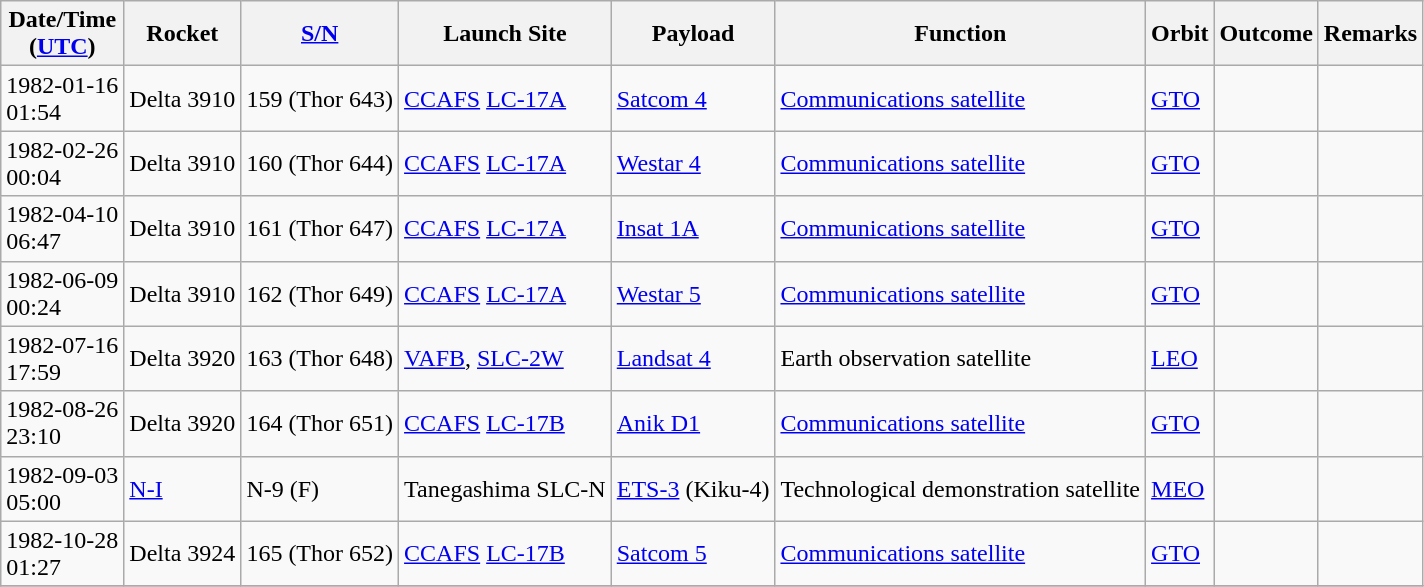<table class="wikitable" style="margin: 1em 1em 1em 0";>
<tr>
<th>Date/Time<br>(<a href='#'>UTC</a>)</th>
<th>Rocket</th>
<th><a href='#'>S/N</a></th>
<th>Launch Site</th>
<th>Payload</th>
<th>Function</th>
<th>Orbit</th>
<th>Outcome</th>
<th>Remarks</th>
</tr>
<tr>
<td>1982-01-16<br>01:54</td>
<td>Delta 3910</td>
<td>159 (Thor 643)</td>
<td><a href='#'>CCAFS</a> <a href='#'>LC-17A</a></td>
<td><a href='#'>Satcom 4</a></td>
<td><a href='#'>Communications satellite</a></td>
<td><a href='#'>GTO</a></td>
<td></td>
<td></td>
</tr>
<tr>
<td>1982-02-26<br>00:04</td>
<td>Delta 3910</td>
<td>160 (Thor 644)</td>
<td><a href='#'>CCAFS</a> <a href='#'>LC-17A</a></td>
<td><a href='#'>Westar 4</a></td>
<td><a href='#'>Communications satellite</a></td>
<td><a href='#'>GTO</a></td>
<td></td>
<td></td>
</tr>
<tr>
<td>1982-04-10<br>06:47</td>
<td>Delta 3910</td>
<td>161 (Thor 647)</td>
<td><a href='#'>CCAFS</a> <a href='#'>LC-17A</a></td>
<td><a href='#'>Insat 1A</a></td>
<td><a href='#'>Communications satellite</a></td>
<td><a href='#'>GTO</a></td>
<td></td>
<td></td>
</tr>
<tr>
<td>1982-06-09<br>00:24</td>
<td>Delta 3910</td>
<td>162 (Thor 649)</td>
<td><a href='#'>CCAFS</a> <a href='#'>LC-17A</a></td>
<td><a href='#'>Westar 5</a></td>
<td><a href='#'>Communications satellite</a></td>
<td><a href='#'>GTO</a></td>
<td></td>
<td></td>
</tr>
<tr>
<td>1982-07-16<br>17:59</td>
<td>Delta 3920</td>
<td>163 (Thor 648)</td>
<td><a href='#'>VAFB</a>, <a href='#'>SLC-2W</a></td>
<td><a href='#'>Landsat 4</a></td>
<td>Earth observation satellite</td>
<td><a href='#'>LEO</a></td>
<td></td>
<td></td>
</tr>
<tr>
<td>1982-08-26<br>23:10</td>
<td>Delta 3920</td>
<td>164 (Thor 651)</td>
<td><a href='#'>CCAFS</a> <a href='#'>LC-17B</a></td>
<td><a href='#'>Anik D1</a></td>
<td><a href='#'>Communications satellite</a></td>
<td><a href='#'>GTO</a></td>
<td></td>
<td></td>
</tr>
<tr>
<td>1982-09-03<br>05:00</td>
<td><a href='#'>N-I</a></td>
<td>N-9 (F)</td>
<td>Tanegashima SLC-N</td>
<td><a href='#'>ETS-3</a> (Kiku-4)</td>
<td>Technological demonstration satellite</td>
<td><a href='#'>MEO</a></td>
<td></td>
<td></td>
</tr>
<tr>
<td>1982-10-28<br>01:27</td>
<td>Delta 3924</td>
<td>165 (Thor 652)</td>
<td><a href='#'>CCAFS</a> <a href='#'>LC-17B</a></td>
<td><a href='#'>Satcom 5</a></td>
<td><a href='#'>Communications satellite</a></td>
<td><a href='#'>GTO</a></td>
<td></td>
<td></td>
</tr>
<tr>
</tr>
</table>
